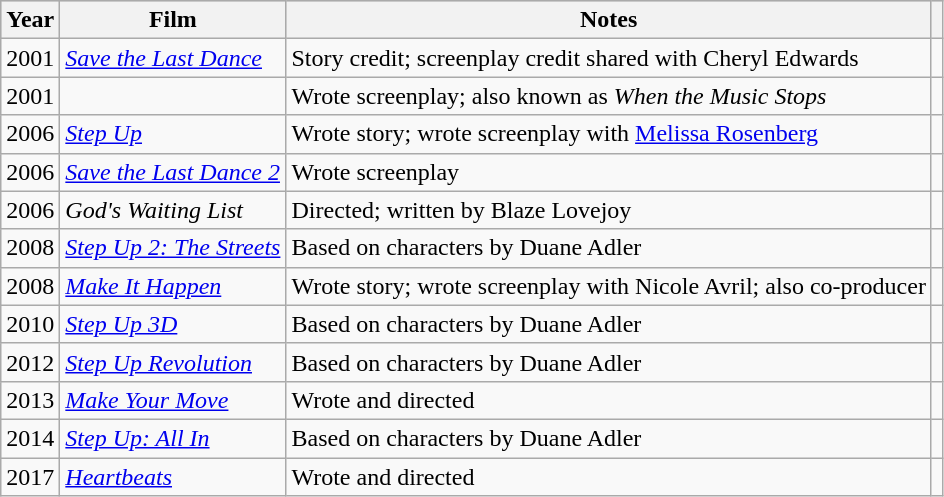<table class="wikitable sortable">
<tr style="background:#ccc; text-align:center;">
<th scope="col">Year</th>
<th scope="col">Film</th>
<th scope="col" class="unsortable">Notes</th>
<th scope="col" class="unsortable"></th>
</tr>
<tr>
<td>2001</td>
<td><em><a href='#'>Save the Last Dance</a></em></td>
<td>Story credit; screenplay credit shared with Cheryl Edwards</td>
<td style="text-align:center;"></td>
</tr>
<tr>
<td>2001</td>
<td><em></em></td>
<td>Wrote screenplay; also known as <em>When the Music Stops</em></td>
<td style="text-align:center;"></td>
</tr>
<tr>
<td>2006</td>
<td><em><a href='#'>Step Up</a></em></td>
<td>Wrote story; wrote screenplay with <a href='#'>Melissa Rosenberg</a></td>
<td style="text-align:center;"></td>
</tr>
<tr>
<td>2006</td>
<td><em><a href='#'>Save the Last Dance 2</a></em></td>
<td>Wrote screenplay</td>
<td style="text-align:center;"></td>
</tr>
<tr>
<td>2006</td>
<td><em>God's Waiting List</em></td>
<td>Directed; written by Blaze Lovejoy</td>
<td style="text-align:center;"></td>
</tr>
<tr>
<td>2008</td>
<td><em><a href='#'>Step Up 2: The Streets</a></em></td>
<td>Based on characters by Duane Adler</td>
<td style="text-align:center;"></td>
</tr>
<tr>
<td>2008</td>
<td><em><a href='#'>Make It Happen</a></em></td>
<td>Wrote story; wrote screenplay with Nicole Avril; also co-producer</td>
<td style="text-align:center;"></td>
</tr>
<tr>
<td>2010</td>
<td><em><a href='#'>Step Up 3D</a></em></td>
<td>Based on characters by Duane Adler</td>
<td style="text-align:center;"></td>
</tr>
<tr>
<td>2012</td>
<td><em><a href='#'>Step Up Revolution</a></em></td>
<td>Based on characters by Duane Adler</td>
<td style="text-align:center;"></td>
</tr>
<tr>
<td>2013</td>
<td><em><a href='#'>Make Your Move</a></em></td>
<td>Wrote and directed</td>
<td style="text-align:center;"></td>
</tr>
<tr>
<td>2014</td>
<td><em><a href='#'>Step Up: All In</a></em></td>
<td>Based on characters by Duane Adler</td>
<td style="text-align:center;"></td>
</tr>
<tr>
<td>2017</td>
<td><em><a href='#'>Heartbeats</a></em></td>
<td>Wrote and directed</td>
<td style="text-align:center;"></td>
</tr>
</table>
